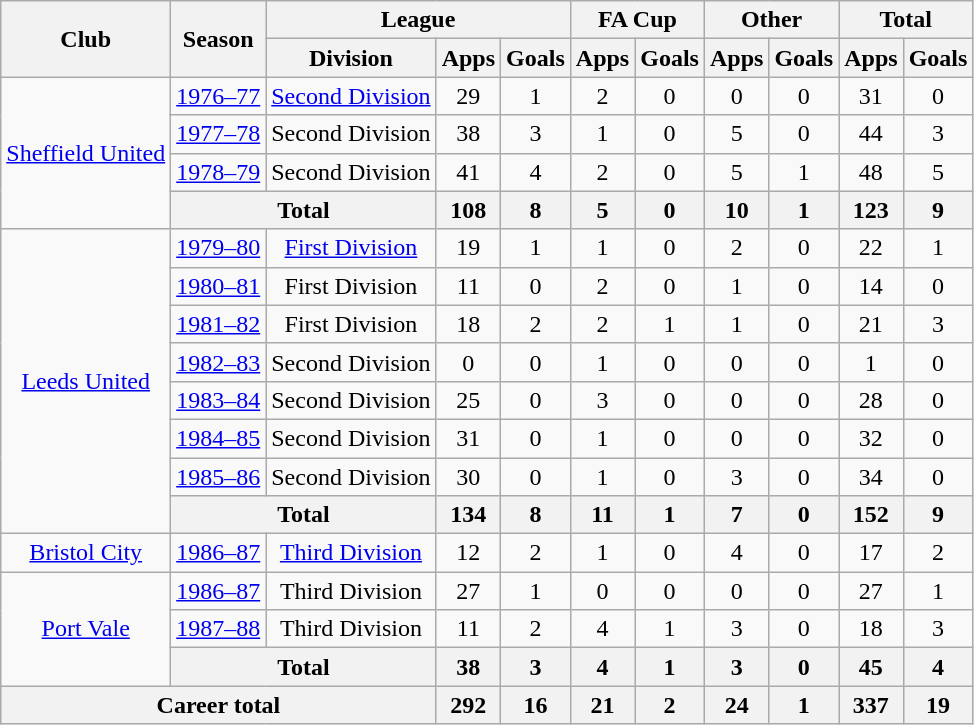<table class="wikitable" style="text-align: center;">
<tr>
<th rowspan="2">Club</th>
<th rowspan="2">Season</th>
<th colspan="3">League</th>
<th colspan="2">FA Cup</th>
<th colspan="2">Other</th>
<th colspan="2">Total</th>
</tr>
<tr>
<th>Division</th>
<th>Apps</th>
<th>Goals</th>
<th>Apps</th>
<th>Goals</th>
<th>Apps</th>
<th>Goals</th>
<th>Apps</th>
<th>Goals</th>
</tr>
<tr>
<td rowspan="4"><a href='#'>Sheffield United</a></td>
<td><a href='#'>1976–77</a></td>
<td><a href='#'>Second Division</a></td>
<td>29</td>
<td>1</td>
<td>2</td>
<td>0</td>
<td>0</td>
<td>0</td>
<td>31</td>
<td>0</td>
</tr>
<tr>
<td><a href='#'>1977–78</a></td>
<td>Second Division</td>
<td>38</td>
<td>3</td>
<td>1</td>
<td>0</td>
<td>5</td>
<td>0</td>
<td>44</td>
<td>3</td>
</tr>
<tr>
<td><a href='#'>1978–79</a></td>
<td>Second Division</td>
<td>41</td>
<td>4</td>
<td>2</td>
<td>0</td>
<td>5</td>
<td>1</td>
<td>48</td>
<td>5</td>
</tr>
<tr>
<th colspan="2">Total</th>
<th>108</th>
<th>8</th>
<th>5</th>
<th>0</th>
<th>10</th>
<th>1</th>
<th>123</th>
<th>9</th>
</tr>
<tr>
<td rowspan="8"><a href='#'>Leeds United</a></td>
<td><a href='#'>1979–80</a></td>
<td><a href='#'>First Division</a></td>
<td>19</td>
<td>1</td>
<td>1</td>
<td>0</td>
<td>2</td>
<td>0</td>
<td>22</td>
<td>1</td>
</tr>
<tr>
<td><a href='#'>1980–81</a></td>
<td>First Division</td>
<td>11</td>
<td>0</td>
<td>2</td>
<td>0</td>
<td>1</td>
<td>0</td>
<td>14</td>
<td>0</td>
</tr>
<tr>
<td><a href='#'>1981–82</a></td>
<td>First Division</td>
<td>18</td>
<td>2</td>
<td>2</td>
<td>1</td>
<td>1</td>
<td>0</td>
<td>21</td>
<td>3</td>
</tr>
<tr>
<td><a href='#'>1982–83</a></td>
<td>Second Division</td>
<td>0</td>
<td>0</td>
<td>1</td>
<td>0</td>
<td>0</td>
<td>0</td>
<td>1</td>
<td>0</td>
</tr>
<tr>
<td><a href='#'>1983–84</a></td>
<td>Second Division</td>
<td>25</td>
<td>0</td>
<td>3</td>
<td>0</td>
<td>0</td>
<td>0</td>
<td>28</td>
<td>0</td>
</tr>
<tr>
<td><a href='#'>1984–85</a></td>
<td>Second Division</td>
<td>31</td>
<td>0</td>
<td>1</td>
<td>0</td>
<td>0</td>
<td>0</td>
<td>32</td>
<td>0</td>
</tr>
<tr>
<td><a href='#'>1985–86</a></td>
<td>Second Division</td>
<td>30</td>
<td>0</td>
<td>1</td>
<td>0</td>
<td>3</td>
<td>0</td>
<td>34</td>
<td>0</td>
</tr>
<tr>
<th colspan="2">Total</th>
<th>134</th>
<th>8</th>
<th>11</th>
<th>1</th>
<th>7</th>
<th>0</th>
<th>152</th>
<th>9</th>
</tr>
<tr>
<td><a href='#'>Bristol City</a></td>
<td><a href='#'>1986–87</a></td>
<td><a href='#'>Third Division</a></td>
<td>12</td>
<td>2</td>
<td>1</td>
<td>0</td>
<td>4</td>
<td>0</td>
<td>17</td>
<td>2</td>
</tr>
<tr>
<td rowspan="3"><a href='#'>Port Vale</a></td>
<td><a href='#'>1986–87</a></td>
<td>Third Division</td>
<td>27</td>
<td>1</td>
<td>0</td>
<td>0</td>
<td>0</td>
<td>0</td>
<td>27</td>
<td>1</td>
</tr>
<tr>
<td><a href='#'>1987–88</a></td>
<td>Third Division</td>
<td>11</td>
<td>2</td>
<td>4</td>
<td>1</td>
<td>3</td>
<td>0</td>
<td>18</td>
<td>3</td>
</tr>
<tr>
<th colspan="2">Total</th>
<th>38</th>
<th>3</th>
<th>4</th>
<th>1</th>
<th>3</th>
<th>0</th>
<th>45</th>
<th>4</th>
</tr>
<tr>
<th colspan="3">Career total</th>
<th>292</th>
<th>16</th>
<th>21</th>
<th>2</th>
<th>24</th>
<th>1</th>
<th>337</th>
<th>19</th>
</tr>
</table>
